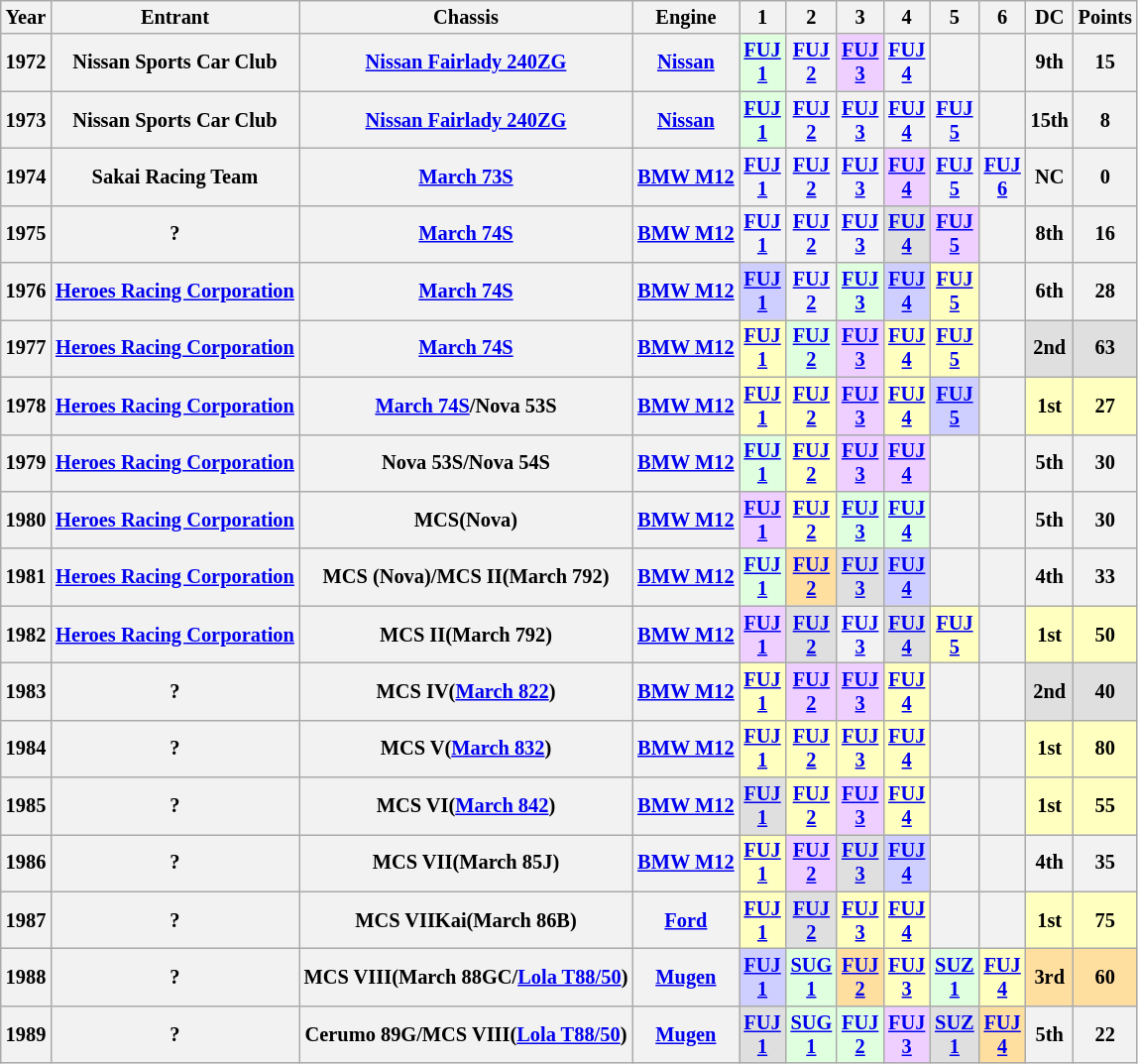<table class="wikitable" style="text-align:center; font-size:85%">
<tr>
<th>Year</th>
<th>Entrant</th>
<th>Chassis</th>
<th>Engine</th>
<th>1</th>
<th>2</th>
<th>3</th>
<th>4</th>
<th>5</th>
<th>6</th>
<th>DC</th>
<th>Points</th>
</tr>
<tr>
<th>1972</th>
<th>Nissan Sports Car Club</th>
<th><a href='#'>Nissan Fairlady 240ZG</a></th>
<th><a href='#'>Nissan</a></th>
<th style="background:#DFFFDF;"><a href='#'>FUJ<br>1</a><br></th>
<th><a href='#'>FUJ<br>2</a></th>
<th style="background:#EFCFFF;"><a href='#'>FUJ<br>3</a><br></th>
<th><a href='#'>FUJ<br>4</a></th>
<th></th>
<th></th>
<th>9th</th>
<th>15</th>
</tr>
<tr>
<th>1973</th>
<th>Nissan Sports Car Club</th>
<th><a href='#'>Nissan Fairlady 240ZG</a></th>
<th><a href='#'>Nissan</a></th>
<th style="background:#DFFFDF;"><a href='#'>FUJ<br>1</a><br></th>
<th><a href='#'>FUJ<br>2</a></th>
<th><a href='#'>FUJ<br>3</a></th>
<th><a href='#'>FUJ<br>4</a></th>
<th><a href='#'>FUJ<br>5</a></th>
<th></th>
<th>15th</th>
<th>8</th>
</tr>
<tr>
<th>1974</th>
<th>Sakai Racing Team</th>
<th><a href='#'>March 73S</a></th>
<th><a href='#'>BMW M12</a></th>
<th><a href='#'>FUJ<br>1</a></th>
<th><a href='#'>FUJ<br>2</a></th>
<th><a href='#'>FUJ<br>3</a></th>
<th style="background:#EFCFFF;"><a href='#'>FUJ<br>4</a><br></th>
<th><a href='#'>FUJ<br>5</a></th>
<th><a href='#'>FUJ<br>6</a></th>
<th>NC</th>
<th>0</th>
</tr>
<tr>
<th>1975</th>
<th>?</th>
<th><a href='#'>March 74S</a></th>
<th><a href='#'>BMW M12</a></th>
<th><a href='#'>FUJ<br>1</a></th>
<th><a href='#'>FUJ<br>2</a></th>
<th><a href='#'>FUJ<br>3</a></th>
<th style="background:#DFDFDF;"><a href='#'>FUJ<br>4</a><br></th>
<th style="background:#EFCFFF;"><a href='#'>FUJ<br>5</a><br></th>
<th></th>
<th>8th</th>
<th>16</th>
</tr>
<tr>
<th>1976</th>
<th><a href='#'>Heroes Racing Corporation</a></th>
<th><a href='#'>March 74S</a></th>
<th><a href='#'>BMW M12</a></th>
<th style="background:#CFCFFF;"><strong><a href='#'>FUJ<br>1</a></strong><br></th>
<th><a href='#'>FUJ<br>2</a></th>
<th style="background:#DFFFDF;"><strong><a href='#'>FUJ<br>3</a></strong><br></th>
<th style="background:#CFCFFF;"><a href='#'>FUJ<br>4</a><br></th>
<th style="background:#FFFFBF;"><a href='#'>FUJ<br>5</a><br></th>
<th></th>
<th>6th</th>
<th>28</th>
</tr>
<tr>
<th>1977</th>
<th><a href='#'>Heroes Racing Corporation</a></th>
<th><a href='#'>March 74S</a></th>
<th><a href='#'>BMW M12</a></th>
<th style="background:#FFFFBF;"><strong><a href='#'>FUJ<br>1</a></strong><br></th>
<th style="background:#DFFFDF;"><strong><a href='#'>FUJ<br>2</a></strong><br></th>
<th style="background:#EFCFFF;"><strong><a href='#'>FUJ<br>3</a></strong><br></th>
<th style="background:#FFFFBF;"><a href='#'>FUJ<br>4</a><br></th>
<th style="background:#FFFFBF;"><strong><a href='#'>FUJ<br>5</a></strong><br></th>
<th></th>
<th style="background:#DFDFDF;"><strong>2nd</strong></th>
<th style="background:#DFDFDF;"><strong>63</strong></th>
</tr>
<tr>
<th>1978</th>
<th><a href='#'>Heroes Racing Corporation</a></th>
<th><a href='#'>March 74S</a>/Nova 53S</th>
<th><a href='#'>BMW M12</a></th>
<th style="background:#FFFFBF;"><strong><a href='#'>FUJ<br>1</a></strong><br></th>
<th style="background:#FFFFBF;"><strong><a href='#'>FUJ<br>2</a></strong><br></th>
<th style="background:#EFCFFF;"><a href='#'>FUJ<br>3</a><br></th>
<th style="background:#FFFFBF;"><strong><a href='#'>FUJ<br>4</a></strong><br></th>
<th style="background:#CFCFFF;"><strong><a href='#'>FUJ<br>5</a></strong><br></th>
<th></th>
<th style="background:#FFFFBF;"><strong>1st</strong></th>
<th style="background:#FFFFBF;"><strong>27</strong></th>
</tr>
<tr>
<th>1979</th>
<th><a href='#'>Heroes Racing Corporation</a></th>
<th>Nova 53S/Nova 54S</th>
<th><a href='#'>BMW M12</a></th>
<th style="background:#DFFFDF;"><a href='#'>FUJ<br>1</a><br></th>
<th style="background:#FFFFBF;"><a href='#'>FUJ<br>2</a><br></th>
<th style="background:#EFCFFF;"><a href='#'>FUJ<br>3</a><br></th>
<th style="background:#EFCFFF;"><a href='#'>FUJ<br>4</a><br></th>
<th></th>
<th></th>
<th>5th</th>
<th>30</th>
</tr>
<tr>
<th>1980</th>
<th><a href='#'>Heroes Racing Corporation</a></th>
<th>MCS(Nova)</th>
<th><a href='#'>BMW M12</a></th>
<th style="background:#EFCFFF;"><strong><a href='#'>FUJ<br>1</a></strong><br></th>
<th style="background:#FFFFBF;"><strong><a href='#'>FUJ<br>2</a></strong><br></th>
<th style="background:#DFFFDF;"><strong><a href='#'>FUJ<br>3</a></strong><br></th>
<th style="background:#DFFFDF;"><strong><a href='#'>FUJ<br>4</a></strong><br></th>
<th></th>
<th></th>
<th>5th</th>
<th>30</th>
</tr>
<tr>
<th>1981</th>
<th><a href='#'>Heroes Racing Corporation</a></th>
<th>MCS (Nova)/MCS II(March 792)</th>
<th><a href='#'>BMW M12</a></th>
<th style="background:#DFFFDF;"><a href='#'>FUJ<br>1</a><br></th>
<th style="background:#FFDF9F;"><a href='#'>FUJ<br>2</a><br></th>
<th style="background:#DFDFDF;"><a href='#'>FUJ<br>3</a><br></th>
<th style="background:#CFCFFF;"><a href='#'>FUJ<br>4</a><br></th>
<th></th>
<th></th>
<th>4th</th>
<th>33</th>
</tr>
<tr>
<th>1982</th>
<th><a href='#'>Heroes Racing Corporation</a></th>
<th>MCS II(March 792)</th>
<th><a href='#'>BMW M12</a></th>
<th style="background:#EFCFFF;"><a href='#'>FUJ<br>1</a><br></th>
<th style="background:#DFDFDF;"><a href='#'>FUJ<br>2</a><br></th>
<th><a href='#'>FUJ<br>3</a><br></th>
<th style="background:#DFDFDF;"><strong><a href='#'>FUJ<br>4</a></strong><br></th>
<th style="background:#FFFFBF;"><strong><a href='#'>FUJ<br>5</a></strong><br></th>
<th></th>
<th style="background:#FFFFBF;"><strong>1st</strong></th>
<th style="background:#FFFFBF;"><strong>50</strong></th>
</tr>
<tr>
<th>1983</th>
<th>?</th>
<th>MCS IV(<a href='#'>March 822</a>)</th>
<th><a href='#'>BMW M12</a></th>
<th style="background:#FFFFBF;"><strong><a href='#'>FUJ<br>1</a></strong><br></th>
<th style="background:#EFCFFF;"><a href='#'>FUJ<br>2</a><br></th>
<th style="background:#EFCFFF;"><a href='#'>FUJ<br>3</a><br></th>
<th style="background:#FFFFBF;"><strong><a href='#'>FUJ<br>4</a></strong><br></th>
<th></th>
<th></th>
<th style="background:#DFDFDF;"><strong>2nd</strong></th>
<th style="background:#DFDFDF;"><strong>40</strong></th>
</tr>
<tr>
<th>1984</th>
<th>?</th>
<th>MCS V(<a href='#'>March 832</a>)</th>
<th><a href='#'>BMW M12</a></th>
<th style="background:#FFFFBF;"><strong><a href='#'>FUJ<br>1</a></strong><br></th>
<th style="background:#FFFFBF;"><strong><a href='#'>FUJ<br>2</a></strong><br></th>
<th style="background:#FFFFBF;"><strong><a href='#'>FUJ<br>3</a></strong><br></th>
<th style="background:#FFFFBF;"><strong><a href='#'>FUJ<br>4</a></strong><br></th>
<th></th>
<th></th>
<th style="background:#FFFFBF;"><strong>1st</strong></th>
<th style="background:#FFFFBF;"><strong>80</strong></th>
</tr>
<tr>
<th>1985</th>
<th>?</th>
<th>MCS VI(<a href='#'>March 842</a>)</th>
<th><a href='#'>BMW M12</a></th>
<th style="background:#DFDFDF;"><a href='#'>FUJ<br>1</a><br></th>
<th style="background:#FFFFBF;"><strong><a href='#'>FUJ<br>2</a></strong><br></th>
<th style="background:#EFCFFF;"><a href='#'>FUJ<br>3</a><br></th>
<th style="background:#FFFFBF;"><strong><a href='#'>FUJ<br>4</a></strong><br></th>
<th></th>
<th></th>
<th style="background:#FFFFBF;"><strong>1st</strong></th>
<th style="background:#FFFFBF;"><strong>55</strong></th>
</tr>
<tr>
<th>1986</th>
<th>?</th>
<th>MCS VII(March 85J)</th>
<th><a href='#'>BMW M12</a></th>
<th style="background:#FFFFBF;"><a href='#'>FUJ<br>1</a><br></th>
<th style="background:#EFCFFF;"><a href='#'>FUJ<br>2</a><br></th>
<th style="background:#DFDFDF;"><a href='#'>FUJ<br>3</a><br></th>
<th style="background:#CFCFFF;"><a href='#'>FUJ<br>4</a><br></th>
<th></th>
<th></th>
<th>4th</th>
<th>35</th>
</tr>
<tr>
<th>1987</th>
<th>?</th>
<th>MCS VIIKai(March 86B)</th>
<th><a href='#'>Ford</a></th>
<th style="background:#FFFFBF;"><strong><a href='#'>FUJ<br>1</a></strong><br></th>
<th style="background:#DFDFDF;"><a href='#'>FUJ<br>2</a><br></th>
<th style="background:#FFFFBF;"><a href='#'>FUJ<br>3</a><br></th>
<th style="background:#FFFFBF;"><strong><a href='#'>FUJ<br>4</a></strong><br></th>
<th></th>
<th></th>
<th style="background:#FFFFBF;"><strong>1st</strong></th>
<th style="background:#FFFFBF;"><strong>75</strong></th>
</tr>
<tr>
<th>1988</th>
<th>?</th>
<th>MCS VIII(March 88GC/<a href='#'>Lola T88/50</a>)</th>
<th><a href='#'>Mugen</a></th>
<th style="background:#CFCFFF;"><a href='#'>FUJ<br>1</a><br></th>
<th style="background:#DFFFDF;"><a href='#'>SUG<br>1</a><br></th>
<th style="background:#FFDF9F;"><strong><a href='#'>FUJ<br>2</a></strong><br></th>
<th style="background:#FFFFBF;"><strong><a href='#'>FUJ<br>3</a></strong><br></th>
<th style="background:#DFFFDF;"><a href='#'>SUZ<br>1</a><br></th>
<th style="background:#FFFFBF;"><strong><a href='#'>FUJ<br>4</a></strong><br></th>
<th style="background:#FFDF9F;"><strong>3rd</strong></th>
<th style="background:#FFDF9F;"><strong>60</strong></th>
</tr>
<tr>
<th>1989</th>
<th>?</th>
<th>Cerumo 89G/MCS VIII(<a href='#'>Lola T88/50</a>)</th>
<th><a href='#'>Mugen</a></th>
<th style="background:#DFDFDF;"><a href='#'>FUJ<br>1</a><br></th>
<th style="background:#DFFFDF;"><a href='#'>SUG<br>1</a><br></th>
<th style="background:#DFFFDF;"><a href='#'>FUJ<br>2</a><br></th>
<th style="background:#EFCFFF;"><a href='#'>FUJ<br>3</a><br></th>
<th style="background:#DFDFDF;"><strong><a href='#'>SUZ<br>1</a></strong><br></th>
<th style="background:#FFDF9F;"><a href='#'>FUJ<br>4</a><br></th>
<th>5th</th>
<th>22</th>
</tr>
</table>
